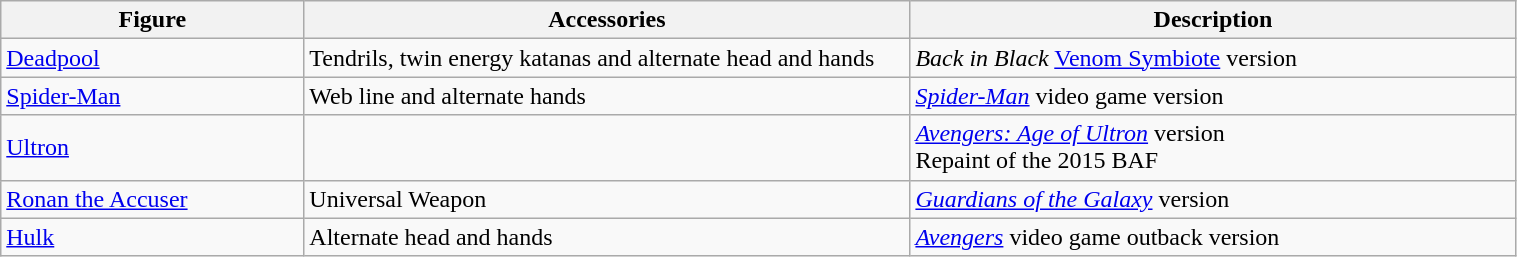<table class="wikitable" style="width:80%;">
<tr>
<th width=20%>Figure</th>
<th width=40%>Accessories</th>
<th width=40%>Description</th>
</tr>
<tr>
<td><a href='#'>Deadpool</a></td>
<td>Tendrils, twin energy katanas and alternate head and hands</td>
<td><em>Back in Black</em> <a href='#'>Venom Symbiote</a> version</td>
</tr>
<tr>
<td><a href='#'>Spider-Man</a></td>
<td>Web line and alternate hands</td>
<td><em><a href='#'>Spider-Man</a></em> video game version</td>
</tr>
<tr>
<td><a href='#'>Ultron</a></td>
<td></td>
<td><em><a href='#'>Avengers: Age of Ultron</a></em> version<br>Repaint of the 2015 BAF</td>
</tr>
<tr>
<td><a href='#'>Ronan the Accuser</a></td>
<td>Universal Weapon</td>
<td><em><a href='#'>Guardians of the Galaxy</a></em> version</td>
</tr>
<tr>
<td><a href='#'>Hulk</a></td>
<td>Alternate head and hands</td>
<td><em><a href='#'>Avengers</a></em> video game outback version</td>
</tr>
</table>
